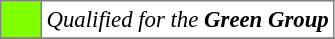<table bgcolor="#f7f8ff" cellpadding="3" cellspacing="0" border="1" style="font-size: 95%; border: gray solid 1px; border-collapse: collapse;text-align:center;">
<tr>
<td style="background: #7fff00;" width="20"></td>
<td bgcolor="#ffffff" align="left"><em>Qualified for the <strong>Green Group<strong><em></td>
</tr>
<tr>
</tr>
</table>
